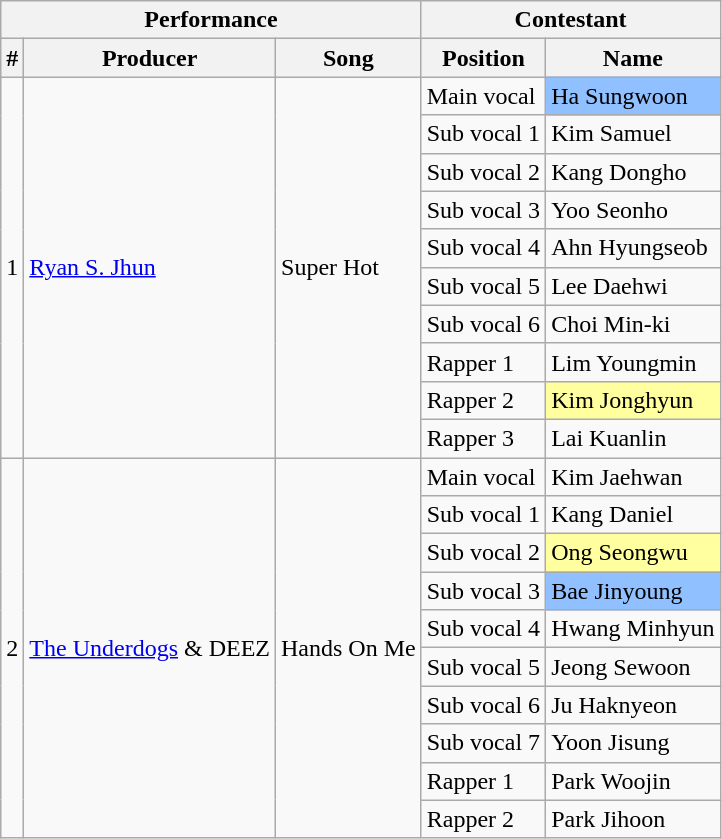<table class="wikitable sortable">
<tr>
<th colspan=3>Performance</th>
<th colspan=2>Contestant</th>
</tr>
<tr>
<th>#</th>
<th class=unsortable>Producer</th>
<th class=unsortable>Song</th>
<th>Position</th>
<th>Name</th>
</tr>
<tr>
<td rowspan=10>1</td>
<td rowspan=10><a href='#'>Ryan S. Jhun</a></td>
<td rowspan=10>Super Hot</td>
<td>Main vocal</td>
<td style=background:#90C0FF;>Ha Sungwoon</td>
</tr>
<tr>
<td>Sub vocal 1</td>
<td>Kim Samuel</td>
</tr>
<tr>
<td>Sub vocal 2</td>
<td>Kang Dongho</td>
</tr>
<tr>
<td>Sub vocal 3</td>
<td>Yoo Seonho</td>
</tr>
<tr>
<td>Sub vocal 4</td>
<td>Ahn Hyungseob</td>
</tr>
<tr>
<td>Sub vocal 5</td>
<td>Lee Daehwi</td>
</tr>
<tr>
<td>Sub vocal 6</td>
<td>Choi Min-ki</td>
</tr>
<tr>
<td>Rapper 1</td>
<td>Lim Youngmin</td>
</tr>
<tr>
<td>Rapper 2</td>
<td style=background:#FFFF9F;>Kim Jonghyun</td>
</tr>
<tr>
<td>Rapper 3</td>
<td>Lai Kuanlin</td>
</tr>
<tr>
<td rowspan=10>2</td>
<td rowspan=10><a href='#'>The Underdogs</a> & DEEZ</td>
<td rowspan=10>Hands On Me</td>
<td>Main vocal</td>
<td>Kim Jaehwan</td>
</tr>
<tr>
<td>Sub vocal 1</td>
<td>Kang Daniel</td>
</tr>
<tr>
<td>Sub vocal 2</td>
<td style=background:#FFFF9F;>Ong Seongwu</td>
</tr>
<tr>
<td>Sub vocal 3</td>
<td style=background:#90C0FF;>Bae Jinyoung</td>
</tr>
<tr>
<td>Sub vocal 4</td>
<td>Hwang Minhyun</td>
</tr>
<tr>
<td>Sub vocal 5</td>
<td>Jeong Sewoon</td>
</tr>
<tr>
<td>Sub vocal 6</td>
<td>Ju Haknyeon</td>
</tr>
<tr>
<td>Sub vocal 7</td>
<td>Yoon Jisung</td>
</tr>
<tr>
<td>Rapper 1</td>
<td>Park Woojin</td>
</tr>
<tr>
<td>Rapper 2</td>
<td>Park Jihoon</td>
</tr>
</table>
